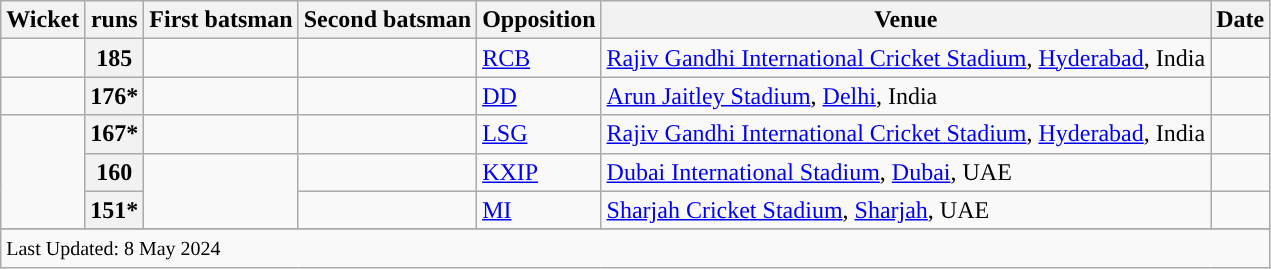<table class="wikitable">
<tr>
<th style="text-align:center;">Wicket</th>
<th style="text-align:center;">runs</th>
<th style="text-align:center;">First batsman</th>
<th style="text-align:center;">Second batsman</th>
<th style="text-align:center;">Opposition</th>
<th style="text-align:center;">Venue</th>
<th style="text-align:center;">Date</th>
</tr>
<tr>
<td scope=row style=text-align:center;></td>
<th scope=row style=text-align:center;>185</th>
<td></td>
<td></td>
<td><a href='#'>RCB</a></td>
<td><a href='#'>Rajiv Gandhi International Cricket Stadium</a>, <a href='#'>Hyderabad</a>, India</td>
<td></td>
</tr>
<tr>
<td scope=row style=text-align:center;></td>
<th scope=row style=text-align:center;>176*</th>
<td></td>
<td></td>
<td><a href='#'>DD</a></td>
<td><a href='#'>Arun Jaitley Stadium</a>, <a href='#'>Delhi</a>, India</td>
<td></td>
</tr>
<tr>
<td scope=row style=text-align:center; rowspan=3></td>
<th scope=row style=text-align:center;>167*</th>
<td></td>
<td></td>
<td><a href='#'>LSG</a></td>
<td><a href='#'>Rajiv Gandhi International Cricket Stadium</a>, <a href='#'>Hyderabad</a>, India</td>
<td></td>
</tr>
<tr>
<th scope=row style=text-align:center;>160</th>
<td rowspan=2></td>
<td></td>
<td><a href='#'>KXIP</a></td>
<td><a href='#'>Dubai International Stadium</a>, <a href='#'>Dubai</a>, UAE</td>
<td></td>
</tr>
<tr>
<th scope=row style=text-align:center;>151*</th>
<td></td>
<td><a href='#'>MI</a></td>
<td><a href='#'>Sharjah Cricket Stadium</a>, <a href='#'>Sharjah</a>, UAE</td>
<td></td>
</tr>
<tr>
</tr>
<tr class=sortbottom>
<td colspan=7><small>Last Updated: 8 May 2024</small></td>
</tr>
</table>
